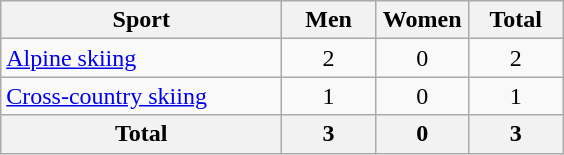<table class="wikitable sortable" style="text-align:center;">
<tr>
<th width=180>Sport</th>
<th width=55>Men</th>
<th width=55>Women</th>
<th width=55>Total</th>
</tr>
<tr>
<td align=left><a href='#'>Alpine skiing</a></td>
<td>2</td>
<td>0</td>
<td>2</td>
</tr>
<tr>
<td align=left><a href='#'>Cross-country skiing</a></td>
<td>1</td>
<td>0</td>
<td>1</td>
</tr>
<tr>
<th>Total</th>
<th>3</th>
<th>0</th>
<th>3</th>
</tr>
</table>
